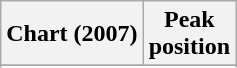<table class="wikitable sortable plainrowheaders" style="text-align:center">
<tr>
<th>Chart (2007)</th>
<th>Peak<br>position</th>
</tr>
<tr>
</tr>
<tr>
</tr>
<tr>
</tr>
</table>
